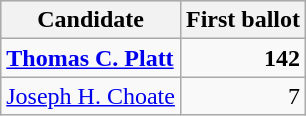<table class=wikitable>
<tr bgcolor=lightgrey>
<th>Candidate</th>
<th>First ballot</th>
</tr>
<tr>
<td> <strong><a href='#'>Thomas C. Platt</a></strong></td>
<td align="right"><strong>142</strong></td>
</tr>
<tr>
<td><a href='#'>Joseph H. Choate</a></td>
<td align="right">7</td>
</tr>
</table>
